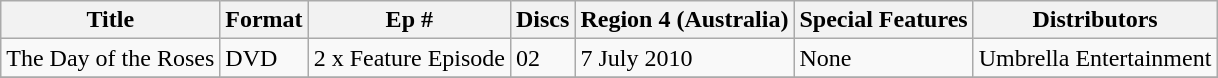<table class="wikitable">
<tr>
<th>Title</th>
<th>Format</th>
<th>Ep #</th>
<th>Discs</th>
<th>Region 4 (Australia)</th>
<th>Special Features</th>
<th>Distributors</th>
</tr>
<tr>
<td>The Day of the Roses</td>
<td>DVD</td>
<td style="text-align:center;">2 x Feature Episode</td>
<td>02</td>
<td>7 July 2010</td>
<td>None</td>
<td>Umbrella Entertainment</td>
</tr>
<tr>
</tr>
</table>
